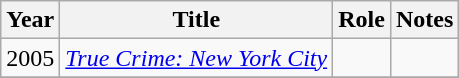<table class="wikitable sortable">
<tr>
<th scope="col">Year</th>
<th scope="col">Title</th>
<th scope="col">Role</th>
<th scope="col" class="unsortable">Notes</th>
</tr>
<tr>
<td>2005</td>
<td><em><a href='#'>True Crime: New York City</a></em></td>
<td></td>
<td></td>
</tr>
<tr>
</tr>
</table>
